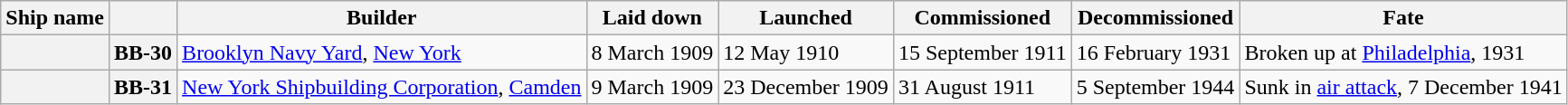<table class="wikitable plainrowheaders">
<tr>
<th scope="col">Ship name</th>
<th scope="col"></th>
<th scope="col">Builder</th>
<th scope="col">Laid down</th>
<th scope="col">Launched</th>
<th scope="col">Commissioned</th>
<th scope="col">Decommissioned</th>
<th scope="col">Fate</th>
</tr>
<tr>
<th scope="row"></th>
<th scope="row" style="white-space: nowrap;">BB-30</th>
<td><a href='#'>Brooklyn Navy Yard</a>, <a href='#'>New York</a></td>
<td>8 March 1909</td>
<td>12 May 1910</td>
<td>15 September 1911</td>
<td>16 February 1931</td>
<td>Broken up at <a href='#'>Philadelphia</a>, 1931</td>
</tr>
<tr>
<th scope="row"></th>
<th scope="row">BB-31</th>
<td><a href='#'>New York Shipbuilding Corporation</a>, <a href='#'>Camden</a></td>
<td>9 March 1909</td>
<td>23 December 1909</td>
<td>31 August 1911</td>
<td>5 September 1944</td>
<td>Sunk in <a href='#'>air attack</a>, 7 December 1941</td>
</tr>
</table>
